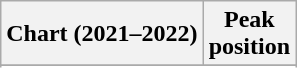<table class="wikitable sortable plainrowheaders" style="text-align:center">
<tr>
<th scope="col">Chart (2021–2022)</th>
<th scope="col">Peak<br>position</th>
</tr>
<tr>
</tr>
<tr>
</tr>
<tr>
</tr>
<tr>
</tr>
<tr>
</tr>
</table>
